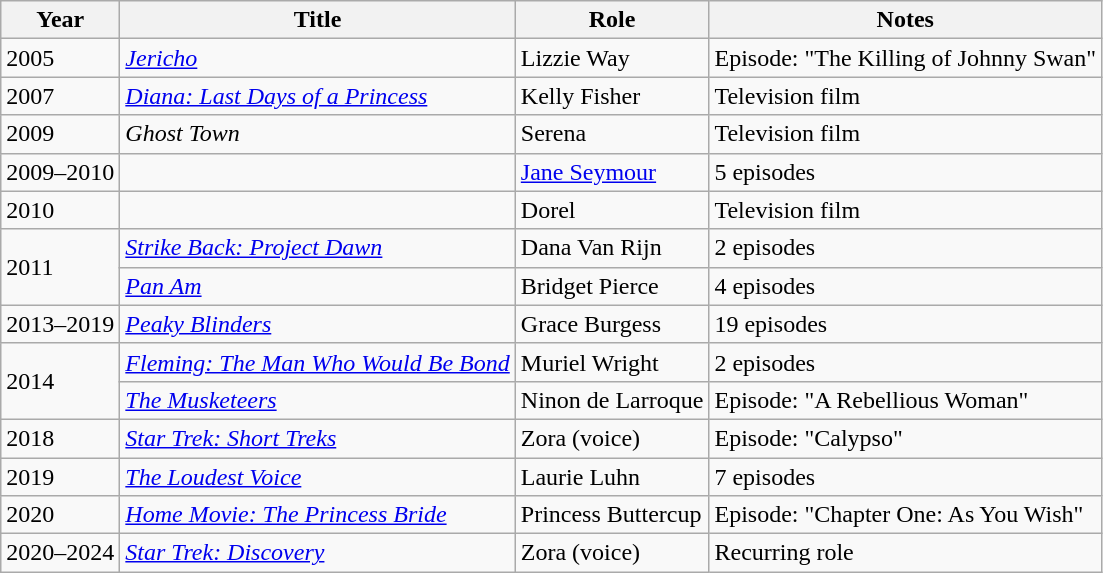<table class="wikitable sortable">
<tr>
<th>Year</th>
<th>Title</th>
<th>Role</th>
<th class="unsortable">Notes</th>
</tr>
<tr>
<td>2005</td>
<td><em><a href='#'>Jericho</a></em></td>
<td>Lizzie Way</td>
<td>Episode: "The Killing of Johnny Swan"</td>
</tr>
<tr>
<td>2007</td>
<td><em><a href='#'>Diana: Last Days of a Princess</a></em></td>
<td>Kelly Fisher</td>
<td>Television film</td>
</tr>
<tr>
<td>2009</td>
<td><em>Ghost Town</em></td>
<td>Serena</td>
<td>Television film</td>
</tr>
<tr>
<td>2009–2010</td>
<td><em></em></td>
<td><a href='#'>Jane Seymour</a></td>
<td>5 episodes</td>
</tr>
<tr>
<td>2010</td>
<td><em></em></td>
<td>Dorel</td>
<td>Television film</td>
</tr>
<tr>
<td rowspan="2">2011</td>
<td><em><a href='#'>Strike Back: Project Dawn</a></em></td>
<td>Dana Van Rijn</td>
<td>2 episodes</td>
</tr>
<tr>
<td><em><a href='#'>Pan Am</a></em></td>
<td>Bridget Pierce</td>
<td>4 episodes</td>
</tr>
<tr>
<td>2013–2019</td>
<td><em><a href='#'>Peaky Blinders</a></em></td>
<td>Grace Burgess</td>
<td>19 episodes</td>
</tr>
<tr>
<td rowspan="2">2014</td>
<td><em><a href='#'>Fleming: The Man Who Would Be Bond</a></em></td>
<td>Muriel Wright</td>
<td>2 episodes</td>
</tr>
<tr>
<td><em><a href='#'>The Musketeers</a></em></td>
<td>Ninon de Larroque</td>
<td>Episode: "A Rebellious Woman"</td>
</tr>
<tr>
<td>2018</td>
<td><em><a href='#'>Star Trek: Short Treks</a></em></td>
<td>Zora (voice)</td>
<td>Episode: "Calypso"</td>
</tr>
<tr>
<td>2019</td>
<td><em><a href='#'>The Loudest Voice</a></em></td>
<td>Laurie Luhn</td>
<td>7 episodes</td>
</tr>
<tr>
<td>2020</td>
<td><em><a href='#'>Home Movie: The Princess Bride</a></em></td>
<td>Princess Buttercup</td>
<td>Episode: "Chapter One: As You Wish"</td>
</tr>
<tr>
<td>2020–2024</td>
<td><em><a href='#'>Star Trek: Discovery</a></em></td>
<td>Zora (voice)</td>
<td>Recurring role</td>
</tr>
</table>
